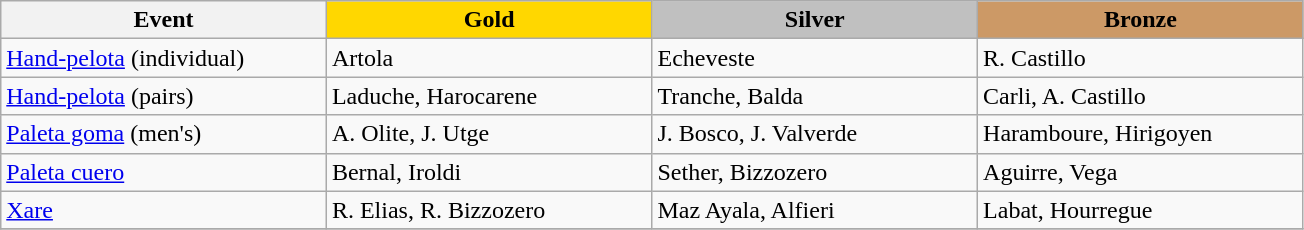<table class="wikitable" style="max-width: 23cm; width: 100%">
<tr>
<th scope="col">Event</th>
<th scope="col" style="background-color:gold; width:25%">Gold</th>
<th scope="col" style="background-color:silver; width:25%; width:25%">Silver</th>
<th scope="col" style="background-color:#cc9966; width:25%">Bronze</th>
</tr>
<tr>
<td><a href='#'>Hand-pelota</a> (individual)</td>
<td> Artola</td>
<td> Echeveste</td>
<td> R. Castillo</td>
</tr>
<tr>
<td><a href='#'>Hand-pelota</a> (pairs)</td>
<td> Laduche, Harocarene</td>
<td> Tranche, Balda</td>
<td> Carli, A. Castillo</td>
</tr>
<tr>
<td><a href='#'>Paleta goma</a> (men's)</td>
<td> A. Olite, J. Utge</td>
<td> J. Bosco, J. Valverde</td>
<td> Haramboure, Hirigoyen</td>
</tr>
<tr>
<td><a href='#'>Paleta cuero</a></td>
<td> Bernal, Iroldi</td>
<td> Sether, Bizzozero</td>
<td> Aguirre, Vega</td>
</tr>
<tr>
<td><a href='#'>Xare</a></td>
<td> R. Elias, R. Bizzozero</td>
<td> Maz Ayala, Alfieri</td>
<td> Labat, Hourregue</td>
</tr>
<tr>
</tr>
</table>
